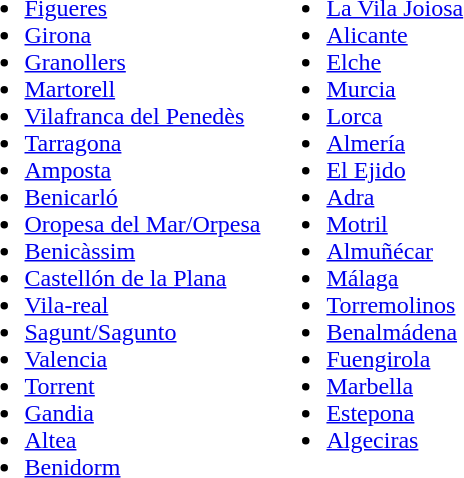<table>
<tr style='vertical-align:top'>
<td><br><ul><li><a href='#'>Figueres</a></li><li><a href='#'>Girona</a></li><li><a href='#'>Granollers</a></li><li><a href='#'>Martorell</a></li><li><a href='#'>Vilafranca del Penedès</a></li><li><a href='#'>Tarragona</a></li><li><a href='#'>Amposta</a></li><li><a href='#'>Benicarló</a></li><li><a href='#'>Oropesa del Mar/Orpesa</a></li><li><a href='#'>Benicàssim</a></li><li><a href='#'>Castellón de la Plana</a></li><li><a href='#'>Vila-real</a></li><li><a href='#'>Sagunt/Sagunto</a></li><li><a href='#'>Valencia</a></li><li><a href='#'>Torrent</a></li><li><a href='#'>Gandia</a></li><li><a href='#'>Altea</a></li><li><a href='#'>Benidorm</a></li></ul></td>
<td><br><ul><li><a href='#'>La Vila Joiosa</a></li><li><a href='#'>Alicante</a></li><li><a href='#'>Elche</a></li><li><a href='#'>Murcia</a></li><li><a href='#'>Lorca</a></li><li><a href='#'>Almería</a></li><li><a href='#'>El Ejido</a></li><li><a href='#'>Adra</a></li><li><a href='#'>Motril</a></li><li><a href='#'>Almuñécar</a></li><li><a href='#'>Málaga</a></li><li><a href='#'>Torremolinos</a></li><li><a href='#'>Benalmádena</a></li><li><a href='#'>Fuengirola</a></li><li><a href='#'>Marbella</a></li><li><a href='#'>Estepona</a></li><li><a href='#'>Algeciras</a></li></ul></td>
</tr>
</table>
